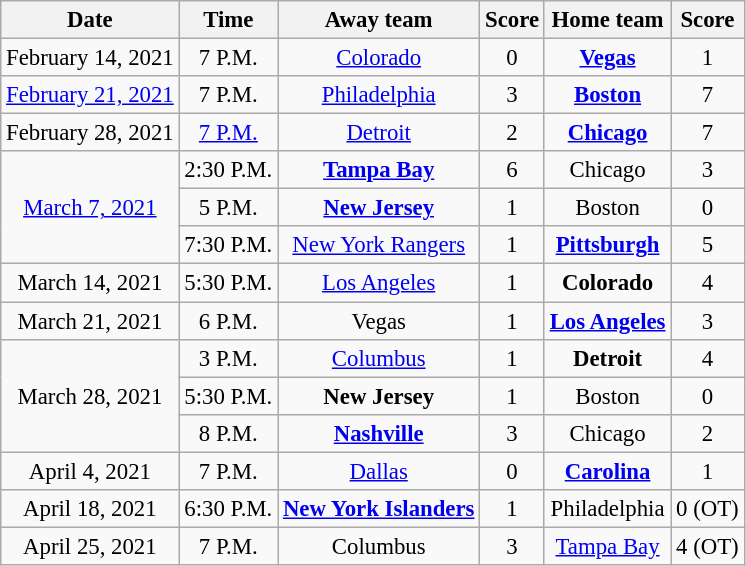<table class="wikitable sortable" style="font-size:95%;text-align:center;">
<tr>
<th>Date</th>
<th>Time</th>
<th>Away team</th>
<th>Score</th>
<th>Home team</th>
<th>Score</th>
</tr>
<tr>
<td>February 14, 2021</td>
<td>7 P.M.</td>
<td><a href='#'>Colorado</a></td>
<td>0</td>
<td><strong><a href='#'>Vegas</a></strong></td>
<td>1</td>
</tr>
<tr>
<td><a href='#'>February 21, 2021</a></td>
<td>7 P.M.</td>
<td><a href='#'>Philadelphia</a></td>
<td>3</td>
<td><strong><a href='#'>Boston</a></strong></td>
<td>7</td>
</tr>
<tr>
<td>February 28, 2021</td>
<td><a href='#'>7 P.M.</a></td>
<td><a href='#'>Detroit</a></td>
<td>2</td>
<td><strong><a href='#'>Chicago</a></strong></td>
<td>7</td>
</tr>
<tr>
<td rowspan=3><a href='#'>March 7, 2021</a></td>
<td>2:30 P.M.</td>
<td><strong><a href='#'>Tampa Bay</a></strong></td>
<td>6</td>
<td>Chicago</td>
<td>3</td>
</tr>
<tr>
<td>5 P.M.</td>
<td><strong><a href='#'>New Jersey</a></strong></td>
<td>1</td>
<td>Boston</td>
<td>0</td>
</tr>
<tr>
<td>7:30 P.M.</td>
<td><a href='#'>New York Rangers</a></td>
<td>1</td>
<td><strong><a href='#'>Pittsburgh</a></strong></td>
<td>5</td>
</tr>
<tr>
<td>March 14, 2021</td>
<td>5:30 P.M.</td>
<td><a href='#'>Los Angeles</a></td>
<td>1</td>
<td><strong>Colorado</strong></td>
<td>4</td>
</tr>
<tr>
<td>March 21, 2021</td>
<td>6 P.M.</td>
<td>Vegas</td>
<td>1</td>
<td><strong><a href='#'>Los Angeles</a></strong></td>
<td>3</td>
</tr>
<tr>
<td rowspan=3>March 28, 2021</td>
<td>3 P.M.</td>
<td><a href='#'>Columbus</a></td>
<td>1</td>
<td><strong>Detroit</strong></td>
<td>4</td>
</tr>
<tr>
<td>5:30 P.M.</td>
<td><strong>New Jersey</strong></td>
<td>1</td>
<td>Boston</td>
<td>0</td>
</tr>
<tr>
<td>8 P.M.</td>
<td><strong><a href='#'>Nashville</a></strong></td>
<td>3</td>
<td>Chicago</td>
<td>2</td>
</tr>
<tr>
<td>April 4, 2021</td>
<td>7 P.M.</td>
<td><a href='#'>Dallas</a></td>
<td>0</td>
<td><strong><a href='#'>Carolina</a></strong></td>
<td>1</td>
</tr>
<tr>
<td>April 18, 2021</td>
<td>6:30 P.M.</td>
<td><strong><a href='#'>New York Islanders</a></strong></td>
<td>1</td>
<td>Philadelphia</td>
<td>0 (OT)</td>
</tr>
<tr>
<td>April 25, 2021</td>
<td>7 P.M.</td>
<td>Columbus</td>
<td>3</td>
<td><a href='#'>Tampa Bay</a></td>
<td>4 (OT)</td>
</tr>
</table>
